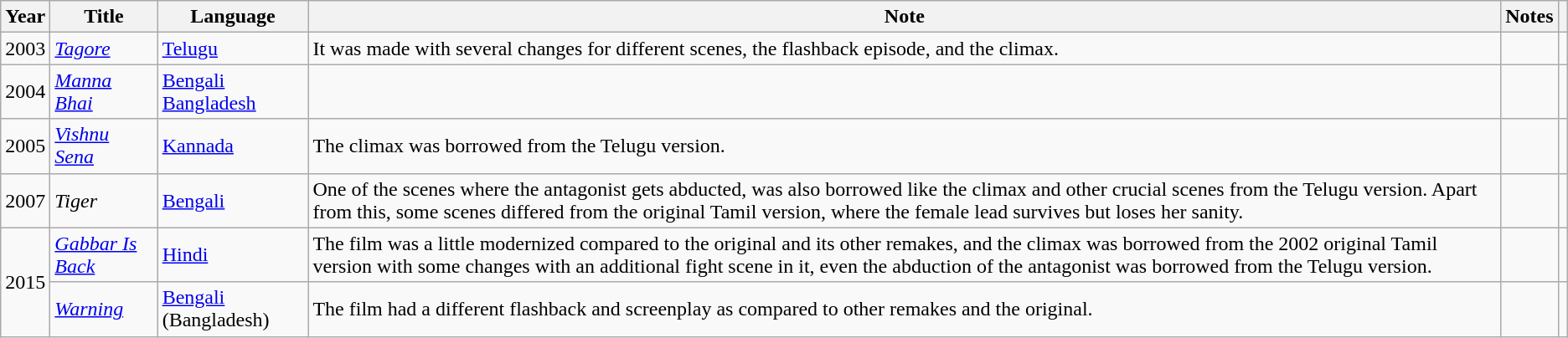<table class="wikitable">
<tr>
<th>Year</th>
<th>Title</th>
<th>Language</th>
<th>Note</th>
<th>Notes</th>
<th></th>
</tr>
<tr>
<td>2003</td>
<td><em><a href='#'>Tagore</a></em></td>
<td><a href='#'>Telugu</a></td>
<td>It was made with several changes for different scenes, the flashback episode, and the climax.</td>
<td></td>
<td></td>
</tr>
<tr>
<td>2004</td>
<td><em><a href='#'>Manna Bhai</a></em></td>
<td><a href='#'>Bengali</a> <a href='#'>Bangladesh</a></td>
<td></td>
<td></td>
<td></td>
</tr>
<tr>
<td>2005</td>
<td><em><a href='#'>Vishnu Sena</a></em></td>
<td><a href='#'>Kannada</a></td>
<td>The climax was borrowed from the Telugu version.</td>
<td></td>
<td></td>
</tr>
<tr>
<td>2007</td>
<td><em>Tiger</em></td>
<td><a href='#'>Bengali</a></td>
<td>One of the scenes where the antagonist gets abducted, was also borrowed like the climax and other crucial scenes from the Telugu version. Apart from this, some scenes differed from the original Tamil version, where the female lead survives but loses her sanity.</td>
<td></td>
<td></td>
</tr>
<tr>
<td rowspan="2">2015</td>
<td><em><a href='#'>Gabbar Is Back</a></em></td>
<td><a href='#'>Hindi</a></td>
<td>The film was a little modernized compared to the original and its other remakes, and the climax was borrowed from the 2002 original Tamil version with some changes with an additional fight scene in it, even the abduction of the antagonist was borrowed from the Telugu version.</td>
<td></td>
<td></td>
</tr>
<tr>
<td><em><a href='#'>Warning</a></em></td>
<td><a href='#'>Bengali</a> (Bangladesh)</td>
<td>The film had a different flashback and screenplay as compared to other remakes and the original.</td>
<td></td>
<td></td>
</tr>
</table>
